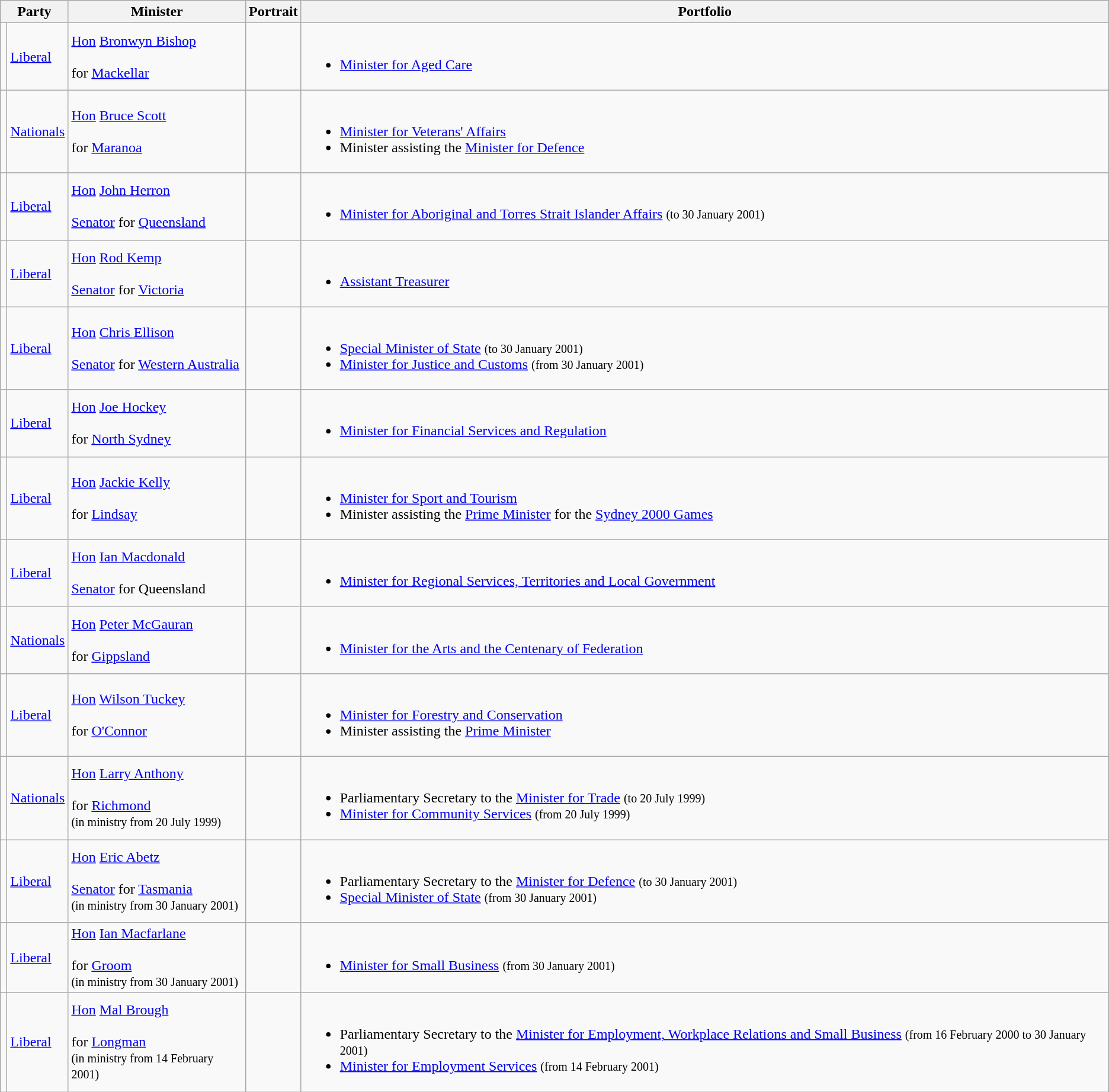<table class="wikitable sortable">
<tr>
<th colspan="2">Party</th>
<th>Minister</th>
<th>Portrait</th>
<th>Portfolio</th>
</tr>
<tr>
<td></td>
<td><a href='#'>Liberal</a></td>
<td><a href='#'>Hon</a> <a href='#'>Bronwyn Bishop</a> <br><br> for <a href='#'>Mackellar</a> <br></td>
<td></td>
<td><br><ul><li><a href='#'>Minister for Aged Care</a></li></ul></td>
</tr>
<tr>
<td></td>
<td><a href='#'>Nationals</a></td>
<td><a href='#'>Hon</a> <a href='#'>Bruce Scott</a> <br><br> for <a href='#'>Maranoa</a> <br></td>
<td></td>
<td><br><ul><li><a href='#'>Minister for Veterans' Affairs</a></li><li>Minister assisting the <a href='#'>Minister for Defence</a></li></ul></td>
</tr>
<tr>
<td></td>
<td><a href='#'>Liberal</a></td>
<td><a href='#'>Hon</a> <a href='#'>John Herron</a> <br><br><a href='#'>Senator</a> for <a href='#'>Queensland</a> <br></td>
<td></td>
<td><br><ul><li><a href='#'>Minister for Aboriginal and Torres Strait Islander Affairs</a> <small>(to 30 January 2001)</small></li></ul></td>
</tr>
<tr>
<td></td>
<td><a href='#'>Liberal</a></td>
<td><a href='#'>Hon</a> <a href='#'>Rod Kemp</a> <br><br><a href='#'>Senator</a> for <a href='#'>Victoria</a> <br></td>
<td></td>
<td><br><ul><li><a href='#'>Assistant Treasurer</a></li></ul></td>
</tr>
<tr>
<td></td>
<td><a href='#'>Liberal</a></td>
<td><a href='#'>Hon</a> <a href='#'>Chris Ellison</a> <br><br><a href='#'>Senator</a> for <a href='#'>Western Australia</a> <br></td>
<td></td>
<td><br><ul><li><a href='#'>Special Minister of State</a> <small>(to 30 January 2001)</small></li><li><a href='#'>Minister for Justice and Customs</a> <small>(from 30 January 2001)</small></li></ul></td>
</tr>
<tr>
<td></td>
<td><a href='#'>Liberal</a></td>
<td><a href='#'>Hon</a> <a href='#'>Joe Hockey</a> <br><br> for <a href='#'>North Sydney</a> <br></td>
<td></td>
<td><br><ul><li><a href='#'>Minister for Financial Services and Regulation</a></li></ul></td>
</tr>
<tr>
<td></td>
<td><a href='#'>Liberal</a></td>
<td><a href='#'>Hon</a> <a href='#'>Jackie Kelly</a> <br><br> for <a href='#'>Lindsay</a> <br></td>
<td></td>
<td><br><ul><li><a href='#'>Minister for Sport and Tourism</a></li><li>Minister assisting the <a href='#'>Prime Minister</a> for the <a href='#'>Sydney 2000 Games</a></li></ul></td>
</tr>
<tr>
<td></td>
<td><a href='#'>Liberal</a></td>
<td><a href='#'>Hon</a> <a href='#'>Ian Macdonald</a> <br><br><a href='#'>Senator</a> for Queensland <br></td>
<td></td>
<td><br><ul><li><a href='#'>Minister for Regional Services, Territories and Local Government</a></li></ul></td>
</tr>
<tr>
<td></td>
<td><a href='#'>Nationals</a></td>
<td><a href='#'>Hon</a> <a href='#'>Peter McGauran</a> <br><br> for <a href='#'>Gippsland</a> <br></td>
<td></td>
<td><br><ul><li><a href='#'>Minister for the Arts and the Centenary of Federation</a></li></ul></td>
</tr>
<tr>
<td></td>
<td><a href='#'>Liberal</a></td>
<td><a href='#'>Hon</a> <a href='#'>Wilson Tuckey</a> <br><br> for <a href='#'>O'Connor</a> <br></td>
<td></td>
<td><br><ul><li><a href='#'>Minister for Forestry and Conservation</a></li><li>Minister assisting the <a href='#'>Prime Minister</a></li></ul></td>
</tr>
<tr>
<td></td>
<td><a href='#'>Nationals</a></td>
<td><a href='#'>Hon</a> <a href='#'>Larry Anthony</a> <br><br> for <a href='#'>Richmond</a> <br>
<small>(in ministry from 20 July 1999)</small></td>
<td></td>
<td><br><ul><li>Parliamentary Secretary to the <a href='#'>Minister for Trade</a> <small>(to 20 July 1999)</small></li><li><a href='#'>Minister for Community Services</a> <small>(from 20 July 1999)</small></li></ul></td>
</tr>
<tr>
<td></td>
<td><a href='#'>Liberal</a></td>
<td><a href='#'>Hon</a> <a href='#'>Eric Abetz</a> <br><br><a href='#'>Senator</a> for <a href='#'>Tasmania</a> <br>
<small>(in ministry from 30 January 2001)</small></td>
<td></td>
<td><br><ul><li>Parliamentary Secretary to the <a href='#'>Minister for Defence</a> <small>(to 30 January 2001)</small></li><li><a href='#'>Special Minister of State</a> <small>(from 30 January 2001)</small></li></ul></td>
</tr>
<tr>
<td></td>
<td><a href='#'>Liberal</a></td>
<td><a href='#'>Hon</a> <a href='#'>Ian Macfarlane</a> <br><br> for <a href='#'>Groom</a> <br>
<small>(in ministry from 30 January 2001)</small></td>
<td></td>
<td><br><ul><li><a href='#'>Minister for Small Business</a> <small>(from 30 January 2001)</small></li></ul></td>
</tr>
<tr>
<td></td>
<td><a href='#'>Liberal</a></td>
<td><a href='#'>Hon</a> <a href='#'>Mal Brough</a> <br><br> for <a href='#'>Longman</a> <br>
<small>(in ministry from 14 February 2001)</small></td>
<td></td>
<td><br><ul><li>Parliamentary Secretary to the <a href='#'>Minister for Employment, Workplace Relations and Small Business</a> <small>(from 16 February 2000 to 30 January 2001)</small></li><li><a href='#'>Minister for Employment Services</a> <small>(from 14 February 2001)</small></li></ul></td>
</tr>
</table>
